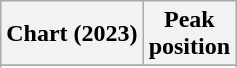<table class="wikitable sortable plainrowheaders" style="text-align:center">
<tr>
<th scope="col">Chart (2023)</th>
<th scope="col">Peak<br>position</th>
</tr>
<tr>
</tr>
<tr>
</tr>
<tr>
</tr>
<tr>
</tr>
<tr>
</tr>
<tr>
</tr>
<tr>
</tr>
</table>
